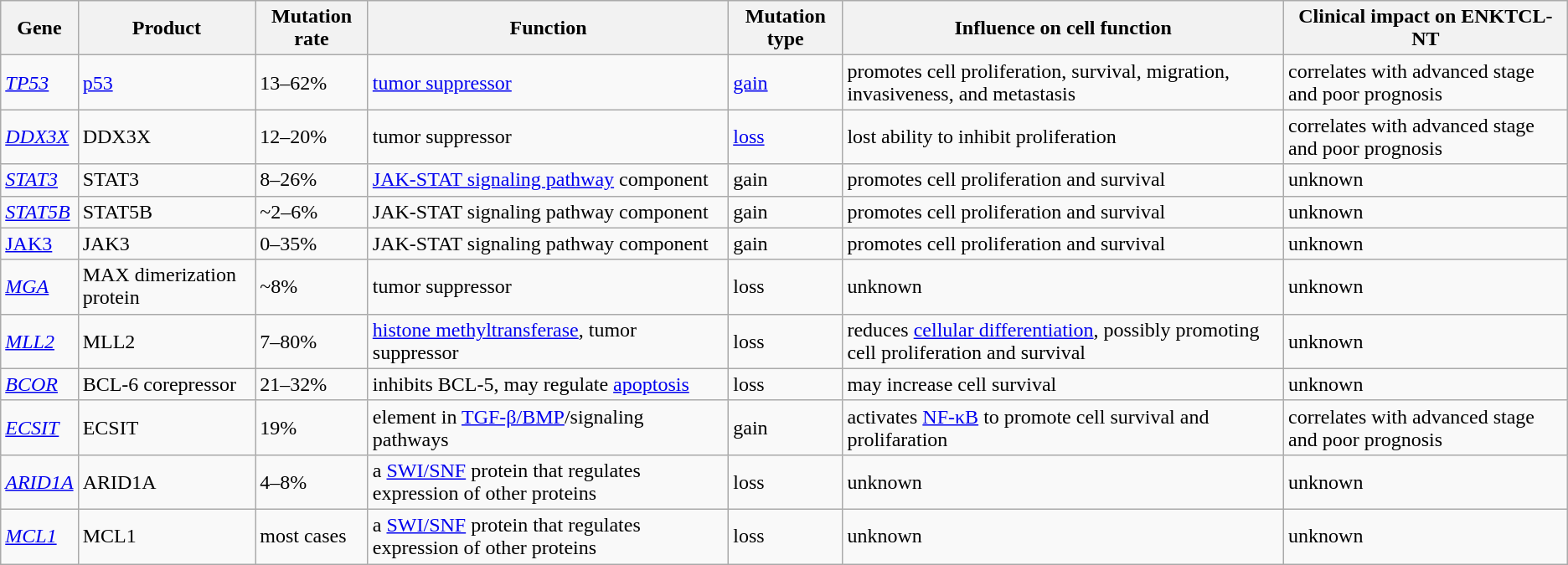<table class="wikitable">
<tr>
<th>Gene</th>
<th>Product</th>
<th>Mutation rate</th>
<th>Function</th>
<th>Mutation type</th>
<th>Influence on cell function</th>
<th>Clinical impact on ENKTCL-NT</th>
</tr>
<tr>
<td><em><a href='#'>TP53</a></em></td>
<td><a href='#'>p53</a></td>
<td>13–62%</td>
<td><a href='#'>tumor suppressor</a></td>
<td><a href='#'>gain</a></td>
<td>promotes cell proliferation, survival, migration, invasiveness, and metastasis</td>
<td>correlates with advanced stage and poor prognosis</td>
</tr>
<tr>
<td><em><a href='#'>DDX3X</a></em></td>
<td>DDX3X</td>
<td>12–20%</td>
<td>tumor suppressor</td>
<td><a href='#'>loss</a></td>
<td>lost ability to inhibit proliferation</td>
<td>correlates with advanced stage and poor prognosis</td>
</tr>
<tr>
<td><em><a href='#'>STAT3</a></em></td>
<td>STAT3</td>
<td>8–26%</td>
<td><a href='#'>JAK-STAT signaling pathway</a> component</td>
<td>gain</td>
<td>promotes cell proliferation and survival</td>
<td>unknown</td>
</tr>
<tr>
<td><em><a href='#'>STAT5B</a></em></td>
<td>STAT5B</td>
<td>~2–6%</td>
<td>JAK-STAT signaling pathway component</td>
<td>gain</td>
<td>promotes cell proliferation and survival</td>
<td>unknown</td>
</tr>
<tr>
<td><a href='#'>JAK3</a></td>
<td>JAK3</td>
<td>0–35%</td>
<td>JAK-STAT signaling pathway component</td>
<td>gain</td>
<td>promotes cell proliferation and survival</td>
<td>unknown</td>
</tr>
<tr>
<td><em><a href='#'>MGA</a></em></td>
<td>MAX dimerization protein</td>
<td>~8%</td>
<td>tumor suppressor</td>
<td>loss</td>
<td>unknown</td>
<td>unknown</td>
</tr>
<tr>
<td><em><a href='#'>MLL2</a></em></td>
<td>MLL2</td>
<td>7–80%</td>
<td><a href='#'>histone methyltransferase</a>, tumor suppressor</td>
<td>loss</td>
<td>reduces <a href='#'>cellular differentiation</a>, possibly promoting cell proliferation and survival</td>
<td>unknown</td>
</tr>
<tr>
<td><em><a href='#'>BCOR</a></em></td>
<td>BCL-6 corepressor</td>
<td>21–32%</td>
<td>inhibits BCL-5, may regulate <a href='#'>apoptosis</a></td>
<td>loss</td>
<td>may increase cell survival</td>
<td>unknown</td>
</tr>
<tr>
<td><em><a href='#'>ECSIT</a></em></td>
<td>ECSIT</td>
<td>19%</td>
<td>element in <a href='#'>TGF-β/BMP</a>/signaling pathways</td>
<td>gain</td>
<td>activates <a href='#'>NF-κB</a> to promote cell survival and prolifaration</td>
<td>correlates with advanced stage and poor prognosis</td>
</tr>
<tr>
<td><em><a href='#'>ARID1A</a></em></td>
<td>ARID1A</td>
<td>4–8%</td>
<td>a <a href='#'>SWI/SNF</a> protein that regulates expression of other proteins</td>
<td>loss</td>
<td>unknown</td>
<td>unknown</td>
</tr>
<tr>
<td><em><a href='#'>MCL1</a></em></td>
<td>MCL1</td>
<td>most cases</td>
<td>a <a href='#'>SWI/SNF</a> protein that regulates expression of other proteins</td>
<td>loss</td>
<td>unknown</td>
<td>unknown</td>
</tr>
</table>
